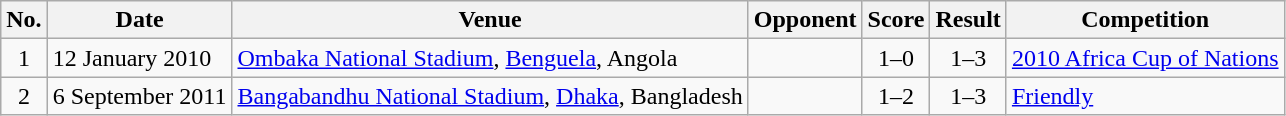<table class="wikitable sortable">
<tr>
<th scope="col">No.</th>
<th scope="col">Date</th>
<th scope="col">Venue</th>
<th scope="col">Opponent</th>
<th scope="col">Score</th>
<th scope="col">Result</th>
<th scope="col">Competition</th>
</tr>
<tr>
<td style="text-align:center">1</td>
<td>12 January 2010</td>
<td><a href='#'>Ombaka National Stadium</a>, <a href='#'>Benguela</a>, Angola</td>
<td></td>
<td style="text-align:center">1–0</td>
<td style="text-align:center">1–3</td>
<td><a href='#'>2010 Africa Cup of Nations</a></td>
</tr>
<tr>
<td style="text-align:center">2</td>
<td>6 September 2011</td>
<td><a href='#'>Bangabandhu National Stadium</a>, <a href='#'>Dhaka</a>, Bangladesh</td>
<td></td>
<td style="text-align:center">1–2</td>
<td style="text-align:center">1–3</td>
<td><a href='#'>Friendly</a></td>
</tr>
</table>
